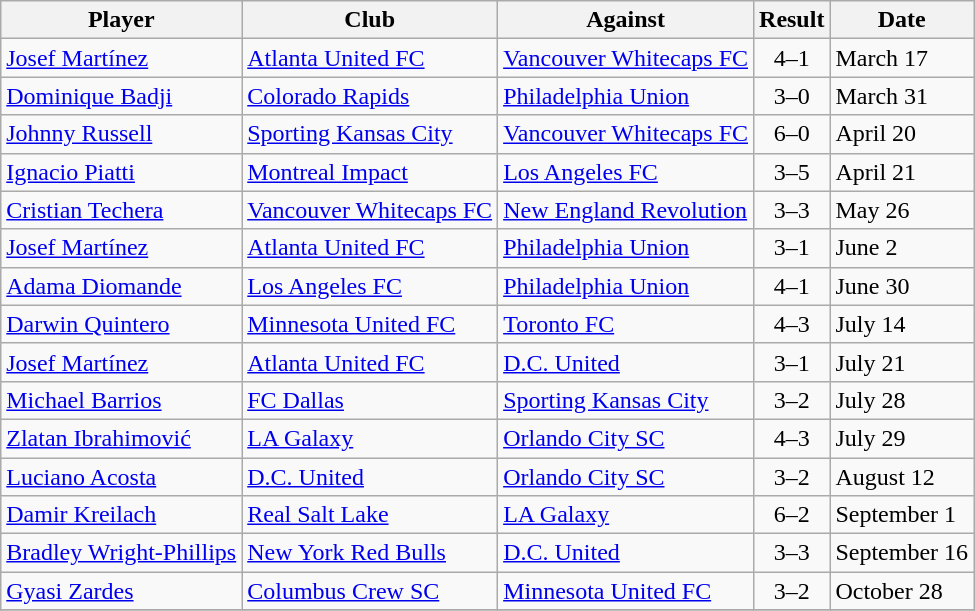<table class="wikitable">
<tr>
<th>Player</th>
<th>Club</th>
<th>Against</th>
<th style="text-align:center">Result</th>
<th>Date</th>
</tr>
<tr>
<td> <a href='#'>Josef Martínez</a></td>
<td><a href='#'>Atlanta United FC</a></td>
<td><a href='#'>Vancouver Whitecaps FC</a></td>
<td style="text-align:center;">4–1</td>
<td>March 17</td>
</tr>
<tr>
<td> <a href='#'>Dominique Badji</a></td>
<td><a href='#'>Colorado Rapids</a></td>
<td><a href='#'>Philadelphia Union</a></td>
<td style="text-align:center;">3–0</td>
<td>March 31</td>
</tr>
<tr>
<td> <a href='#'>Johnny Russell</a></td>
<td><a href='#'>Sporting Kansas City</a></td>
<td><a href='#'>Vancouver Whitecaps FC</a></td>
<td style="text-align:center;">6–0</td>
<td>April 20</td>
</tr>
<tr>
<td> <a href='#'>Ignacio Piatti</a></td>
<td><a href='#'>Montreal Impact</a></td>
<td><a href='#'>Los Angeles FC</a></td>
<td style="text-align:center;">3–5</td>
<td>April 21</td>
</tr>
<tr>
<td> <a href='#'>Cristian Techera</a></td>
<td><a href='#'>Vancouver Whitecaps FC</a></td>
<td><a href='#'>New England Revolution</a></td>
<td style="text-align:center;">3–3</td>
<td>May 26</td>
</tr>
<tr>
<td> <a href='#'>Josef Martínez</a></td>
<td><a href='#'>Atlanta United FC</a></td>
<td><a href='#'>Philadelphia Union</a></td>
<td style="text-align:center;">3–1</td>
<td>June 2</td>
</tr>
<tr>
<td> <a href='#'>Adama Diomande</a></td>
<td><a href='#'>Los Angeles FC</a></td>
<td><a href='#'>Philadelphia Union</a></td>
<td style="text-align:center;">4–1</td>
<td>June 30</td>
</tr>
<tr>
<td> <a href='#'>Darwin Quintero</a></td>
<td><a href='#'>Minnesota United FC</a></td>
<td><a href='#'>Toronto FC</a></td>
<td style="text-align:center;">4–3</td>
<td>July 14</td>
</tr>
<tr>
<td> <a href='#'>Josef Martínez</a></td>
<td><a href='#'>Atlanta United FC</a></td>
<td><a href='#'>D.C. United</a></td>
<td style="text-align:center;">3–1</td>
<td>July 21</td>
</tr>
<tr>
<td> <a href='#'>Michael Barrios</a></td>
<td><a href='#'>FC Dallas</a></td>
<td><a href='#'>Sporting Kansas City</a></td>
<td style="text-align:center;">3–2</td>
<td>July 28</td>
</tr>
<tr>
<td> <a href='#'>Zlatan Ibrahimović</a></td>
<td><a href='#'>LA Galaxy</a></td>
<td><a href='#'>Orlando City SC</a></td>
<td style="text-align:center;">4–3</td>
<td>July 29</td>
</tr>
<tr>
<td> <a href='#'>Luciano Acosta</a></td>
<td><a href='#'>D.C. United</a></td>
<td><a href='#'>Orlando City SC</a></td>
<td style="text-align:center;">3–2</td>
<td>August 12</td>
</tr>
<tr>
<td> <a href='#'>Damir Kreilach</a></td>
<td><a href='#'>Real Salt Lake</a></td>
<td><a href='#'>LA Galaxy</a></td>
<td style="text-align:center;">6–2</td>
<td>September 1</td>
</tr>
<tr>
<td> <a href='#'>Bradley Wright-Phillips</a></td>
<td><a href='#'>New York Red Bulls</a></td>
<td><a href='#'>D.C. United</a></td>
<td style="text-align:center;">3–3</td>
<td>September 16</td>
</tr>
<tr>
<td> <a href='#'>Gyasi Zardes</a></td>
<td><a href='#'>Columbus Crew SC</a></td>
<td><a href='#'>Minnesota United FC</a></td>
<td style="text-align:center;">3–2</td>
<td>October 28</td>
</tr>
<tr>
</tr>
</table>
